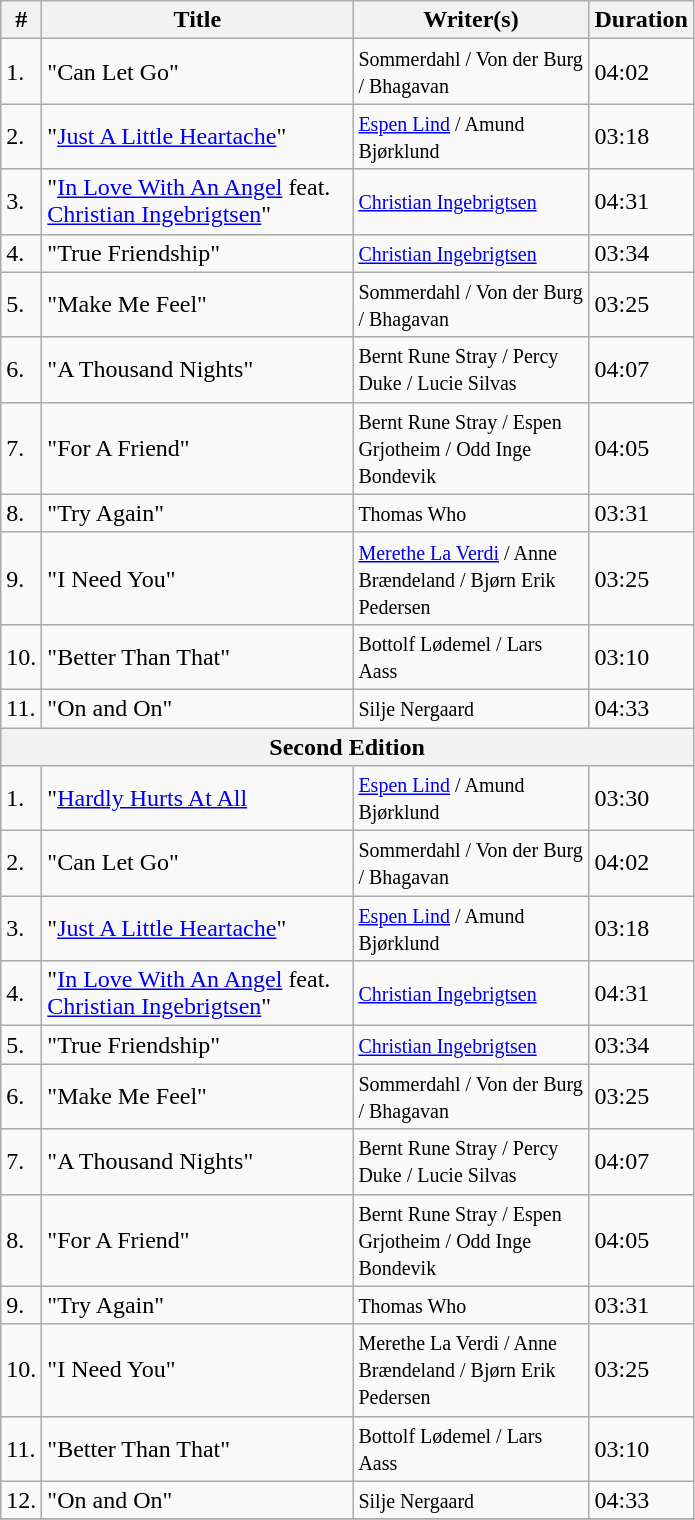<table class="wikitable">
<tr>
<th width="20">#</th>
<th width="200">Title</th>
<th width="150">Writer(s)</th>
<th>Duration</th>
</tr>
<tr>
<td>1.</td>
<td>"Can Let Go"</td>
<td><small>Sommerdahl / Von der Burg / Bhagavan</small></td>
<td>04:02</td>
</tr>
<tr>
<td>2.</td>
<td>"<a href='#'>Just A Little Heartache</a>"</td>
<td><small><a href='#'>Espen Lind</a> / Amund Bjørklund</small></td>
<td>03:18</td>
</tr>
<tr>
<td>3.</td>
<td>"<a href='#'>In Love With An Angel</a> feat. <a href='#'>Christian Ingebrigtsen</a>"</td>
<td><small><a href='#'>Christian Ingebrigtsen</a></small></td>
<td>04:31</td>
</tr>
<tr>
<td>4.</td>
<td>"True Friendship"</td>
<td><small><a href='#'>Christian Ingebrigtsen</a></small></td>
<td>03:34</td>
</tr>
<tr>
<td>5.</td>
<td>"Make Me Feel"</td>
<td><small>Sommerdahl / Von der Burg / Bhagavan</small></td>
<td>03:25</td>
</tr>
<tr>
<td>6.</td>
<td>"A Thousand Nights"</td>
<td><small>Bernt Rune Stray / Percy Duke / Lucie Silvas</small></td>
<td>04:07</td>
</tr>
<tr>
<td>7.</td>
<td>"For A Friend"</td>
<td><small>Bernt Rune Stray / Espen Grjotheim / Odd Inge Bondevik</small></td>
<td>04:05</td>
</tr>
<tr>
<td>8.</td>
<td>"Try Again"</td>
<td><small>Thomas Who</small></td>
<td>03:31</td>
</tr>
<tr>
<td>9.</td>
<td>"I Need You"</td>
<td><small><a href='#'>Merethe La Verdi</a> / Anne Brændeland / Bjørn Erik Pedersen</small></td>
<td>03:25</td>
</tr>
<tr>
<td>10.</td>
<td>"Better Than That"</td>
<td><small>Bottolf Lødemel / Lars Aass</small></td>
<td>03:10</td>
</tr>
<tr>
<td>11.</td>
<td>"On and On"</td>
<td><small>Silje Nergaard</small></td>
<td>04:33</td>
</tr>
<tr>
<th colspan="4" bgcolor="#ebf5ff">Second Edition</th>
</tr>
<tr>
<td>1.</td>
<td>"<a href='#'>Hardly Hurts At All</a></td>
<td><small><a href='#'>Espen Lind</a> / Amund Bjørklund</small></td>
<td>03:30</td>
</tr>
<tr>
<td>2.</td>
<td>"Can Let Go"</td>
<td><small>Sommerdahl / Von der Burg / Bhagavan</small></td>
<td>04:02</td>
</tr>
<tr>
<td>3.</td>
<td>"<a href='#'>Just A Little Heartache</a>"</td>
<td><small><a href='#'>Espen Lind</a> / Amund Bjørklund</small></td>
<td>03:18</td>
</tr>
<tr>
<td>4.</td>
<td>"<a href='#'>In Love With An Angel</a> feat. <a href='#'>Christian Ingebrigtsen</a>"</td>
<td><small><a href='#'>Christian Ingebrigtsen</a></small></td>
<td>04:31</td>
</tr>
<tr>
<td>5.</td>
<td>"True Friendship"</td>
<td><small><a href='#'>Christian Ingebrigtsen</a></small></td>
<td>03:34</td>
</tr>
<tr>
<td>6.</td>
<td>"Make Me Feel"</td>
<td><small>Sommerdahl / Von der Burg / Bhagavan</small></td>
<td>03:25</td>
</tr>
<tr>
<td>7.</td>
<td>"A Thousand Nights"</td>
<td><small>Bernt Rune Stray / Percy Duke / Lucie Silvas</small></td>
<td>04:07</td>
</tr>
<tr>
<td>8.</td>
<td>"For A Friend"</td>
<td><small>Bernt Rune Stray / Espen Grjotheim / Odd Inge Bondevik</small></td>
<td>04:05</td>
</tr>
<tr>
<td>9.</td>
<td>"Try Again"</td>
<td><small>Thomas Who</small></td>
<td>03:31</td>
</tr>
<tr>
<td>10.</td>
<td>"I Need You"</td>
<td><small>Merethe La Verdi / Anne Brændeland / Bjørn Erik Pedersen</small></td>
<td>03:25</td>
</tr>
<tr>
<td>11.</td>
<td>"Better Than That"</td>
<td><small>Bottolf Lødemel / Lars Aass</small></td>
<td>03:10</td>
</tr>
<tr>
<td>12.</td>
<td>"On and On"</td>
<td><small>Silje Nergaard</small></td>
<td>04:33</td>
</tr>
<tr>
</tr>
</table>
